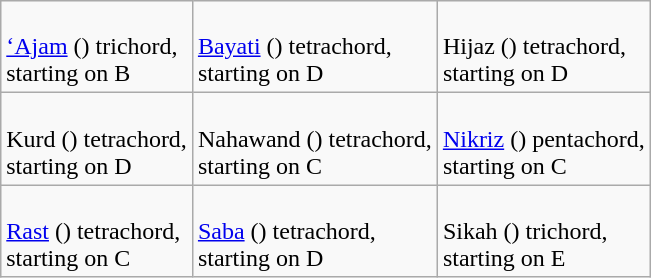<table class="wikitable">
<tr>
<td><br><a href='#'>‘Ajam</a> () trichord,<br>starting on B</td>
<td><br><a href='#'>Bayati</a> () tetrachord,<br>starting on D</td>
<td><br>Hijaz () tetrachord,<br>starting on D</td>
</tr>
<tr>
<td><br>Kurd () tetrachord,<br>starting on D</td>
<td><br>Nahawand () tetrachord,<br>starting on C</td>
<td><br><a href='#'>Nikriz</a> () pentachord,<br>starting on C</td>
</tr>
<tr>
<td><br><a href='#'>Rast</a> () tetrachord,<br>starting on C</td>
<td><br><a href='#'>Saba</a> () tetrachord,<br>starting on D</td>
<td><br>Sikah () trichord,<br>starting on E</td>
</tr>
</table>
